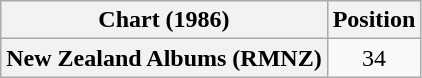<table class="wikitable plainrowheaders" style="text-align:center">
<tr>
<th scope="col">Chart (1986)</th>
<th scope="col">Position</th>
</tr>
<tr>
<th scope="row">New Zealand Albums (RMNZ)</th>
<td>34</td>
</tr>
</table>
